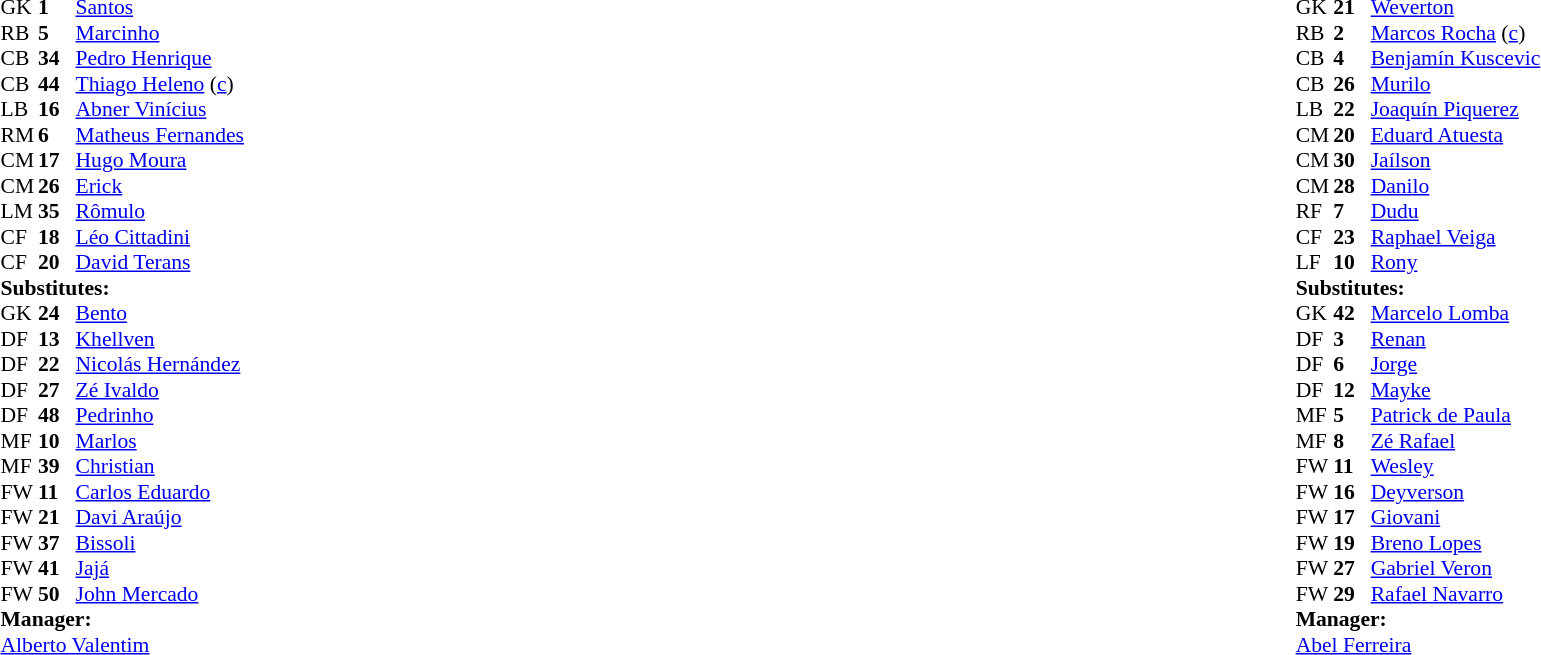<table width="100%">
<tr>
<td valign="top" width="40%"><br><table style="font-size:90%" cellspacing="0" cellpadding="0">
<tr>
<th width=25></th>
<th width=25></th>
</tr>
<tr>
<td>GK</td>
<td><strong>1</strong></td>
<td> <a href='#'>Santos</a></td>
</tr>
<tr>
<td>RB</td>
<td><strong>5</strong></td>
<td> <a href='#'>Marcinho</a></td>
</tr>
<tr>
<td>CB</td>
<td><strong>34</strong></td>
<td> <a href='#'>Pedro Henrique</a></td>
</tr>
<tr>
<td>CB</td>
<td><strong>44</strong></td>
<td> <a href='#'>Thiago Heleno</a> (<a href='#'>c</a>)</td>
<td></td>
</tr>
<tr>
<td>LB</td>
<td><strong>16</strong></td>
<td> <a href='#'>Abner Vinícius</a></td>
<td></td>
<td></td>
</tr>
<tr>
<td>RM</td>
<td><strong>6</strong></td>
<td> <a href='#'>Matheus Fernandes</a></td>
</tr>
<tr>
<td>CM</td>
<td><strong>17</strong></td>
<td> <a href='#'>Hugo Moura</a></td>
<td></td>
<td></td>
</tr>
<tr>
<td>CM</td>
<td><strong>26</strong></td>
<td> <a href='#'>Erick</a></td>
<td></td>
<td></td>
</tr>
<tr>
<td>LM</td>
<td><strong>35</strong></td>
<td> <a href='#'>Rômulo</a></td>
</tr>
<tr>
<td>CF</td>
<td><strong>18</strong></td>
<td> <a href='#'>Léo Cittadini</a></td>
</tr>
<tr>
<td>CF</td>
<td><strong>20</strong></td>
<td> <a href='#'>David Terans</a></td>
<td></td>
<td></td>
</tr>
<tr>
<td colspan=3><strong>Substitutes:</strong></td>
</tr>
<tr>
<td>GK</td>
<td><strong>24</strong></td>
<td> <a href='#'>Bento</a></td>
</tr>
<tr>
<td>DF</td>
<td><strong>13</strong></td>
<td> <a href='#'>Khellven</a></td>
</tr>
<tr>
<td>DF</td>
<td><strong>22</strong></td>
<td> <a href='#'>Nicolás Hernández</a></td>
<td></td>
<td></td>
</tr>
<tr>
<td>DF</td>
<td><strong>27</strong></td>
<td> <a href='#'>Zé Ivaldo</a></td>
<td></td>
<td></td>
</tr>
<tr>
<td>DF</td>
<td><strong>48</strong></td>
<td> <a href='#'>Pedrinho</a></td>
</tr>
<tr>
<td>MF</td>
<td><strong>10</strong></td>
<td> <a href='#'>Marlos</a></td>
<td></td>
<td></td>
</tr>
<tr>
<td>MF</td>
<td><strong>39</strong></td>
<td> <a href='#'>Christian</a></td>
<td></td>
<td></td>
</tr>
<tr>
<td>FW</td>
<td><strong>11</strong></td>
<td> <a href='#'>Carlos Eduardo</a></td>
</tr>
<tr>
<td>FW</td>
<td><strong>21</strong></td>
<td> <a href='#'>Davi Araújo</a></td>
</tr>
<tr>
<td>FW</td>
<td><strong>37</strong></td>
<td> <a href='#'>Bissoli</a></td>
</tr>
<tr>
<td>FW</td>
<td><strong>41</strong></td>
<td> <a href='#'>Jajá</a></td>
</tr>
<tr>
<td>FW</td>
<td><strong>50</strong></td>
<td> <a href='#'>John Mercado</a></td>
</tr>
<tr>
<td colspan=3><strong>Manager:</strong></td>
</tr>
<tr>
<td colspan=3> <a href='#'>Alberto Valentim</a></td>
</tr>
</table>
</td>
<td valign="top"></td>
<td valign="top" width="50%"><br><table style="font-size:90%; margin:auto" cellspacing="0" cellpadding="0">
<tr>
<th width=25></th>
<th width=25></th>
</tr>
<tr>
<td>GK</td>
<td><strong>21</strong></td>
<td> <a href='#'>Weverton</a></td>
</tr>
<tr>
<td>RB</td>
<td><strong>2</strong></td>
<td> <a href='#'>Marcos Rocha</a> (<a href='#'>c</a>)</td>
</tr>
<tr>
<td>CB</td>
<td><strong>4</strong></td>
<td> <a href='#'>Benjamín Kuscevic</a></td>
</tr>
<tr>
<td>CB</td>
<td><strong>26</strong></td>
<td> <a href='#'>Murilo</a></td>
</tr>
<tr>
<td>LB</td>
<td><strong>22</strong></td>
<td> <a href='#'>Joaquín Piquerez</a></td>
</tr>
<tr>
<td>CM</td>
<td><strong>20</strong></td>
<td> <a href='#'>Eduard Atuesta</a></td>
<td></td>
<td></td>
</tr>
<tr>
<td>CM</td>
<td><strong>30</strong></td>
<td> <a href='#'>Jaílson</a></td>
<td></td>
<td></td>
</tr>
<tr>
<td>CM</td>
<td><strong>28</strong></td>
<td> <a href='#'>Danilo</a></td>
</tr>
<tr>
<td>RF</td>
<td><strong>7</strong></td>
<td> <a href='#'>Dudu</a></td>
<td></td>
<td></td>
</tr>
<tr>
<td>CF</td>
<td><strong>23</strong></td>
<td> <a href='#'>Raphael Veiga</a></td>
</tr>
<tr>
<td>LF</td>
<td><strong>10</strong></td>
<td> <a href='#'>Rony</a></td>
<td></td>
<td></td>
</tr>
<tr>
<td colspan=3><strong>Substitutes:</strong></td>
</tr>
<tr>
<td>GK</td>
<td><strong>42</strong></td>
<td> <a href='#'>Marcelo Lomba</a></td>
</tr>
<tr>
<td>DF</td>
<td><strong>3</strong></td>
<td> <a href='#'>Renan</a></td>
</tr>
<tr>
<td>DF</td>
<td><strong>6</strong></td>
<td> <a href='#'>Jorge</a></td>
</tr>
<tr>
<td>DF</td>
<td><strong>12</strong></td>
<td> <a href='#'>Mayke</a></td>
</tr>
<tr>
<td>MF</td>
<td><strong>5</strong></td>
<td> <a href='#'>Patrick de Paula</a></td>
</tr>
<tr>
<td>MF</td>
<td><strong>8</strong></td>
<td> <a href='#'>Zé Rafael</a></td>
<td></td>
<td></td>
</tr>
<tr>
<td>FW</td>
<td><strong>11</strong></td>
<td> <a href='#'>Wesley</a></td>
<td></td>
<td></td>
</tr>
<tr>
<td>FW</td>
<td><strong>16</strong></td>
<td> <a href='#'>Deyverson</a></td>
</tr>
<tr>
<td>FW</td>
<td><strong>17</strong></td>
<td> <a href='#'>Giovani</a></td>
</tr>
<tr>
<td>FW</td>
<td><strong>19</strong></td>
<td> <a href='#'>Breno Lopes</a></td>
</tr>
<tr>
<td>FW</td>
<td><strong>27</strong></td>
<td> <a href='#'>Gabriel Veron</a></td>
<td></td>
<td></td>
</tr>
<tr>
<td>FW</td>
<td><strong>29</strong></td>
<td> <a href='#'>Rafael Navarro</a></td>
<td></td>
<td></td>
</tr>
<tr>
<td colspan=3><strong>Manager:</strong></td>
</tr>
<tr>
<td colspan=3> <a href='#'>Abel Ferreira</a></td>
</tr>
</table>
</td>
</tr>
</table>
